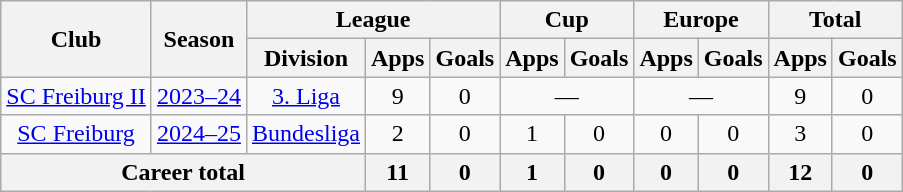<table class="wikitable" style="text-align:center">
<tr>
<th rowspan="2">Club</th>
<th rowspan="2">Season</th>
<th colspan="3">League</th>
<th colspan="2">Cup</th>
<th colspan="2">Europe</th>
<th colspan="2">Total</th>
</tr>
<tr>
<th>Division</th>
<th>Apps</th>
<th>Goals</th>
<th>Apps</th>
<th>Goals</th>
<th>Apps</th>
<th>Goals</th>
<th>Apps</th>
<th>Goals</th>
</tr>
<tr>
<td><a href='#'>SC Freiburg II</a></td>
<td><a href='#'>2023–24</a></td>
<td><a href='#'>3. Liga</a></td>
<td>9</td>
<td>0</td>
<td colspan="2">—</td>
<td colspan="2">—</td>
<td>9</td>
<td>0</td>
</tr>
<tr>
<td><a href='#'>SC Freiburg</a></td>
<td><a href='#'>2024–25</a></td>
<td><a href='#'>Bundesliga</a></td>
<td>2</td>
<td>0</td>
<td>1</td>
<td>0</td>
<td>0</td>
<td>0</td>
<td>3</td>
<td>0</td>
</tr>
<tr>
<th colspan="3">Career total</th>
<th>11</th>
<th>0</th>
<th>1</th>
<th>0</th>
<th>0</th>
<th>0</th>
<th>12</th>
<th>0</th>
</tr>
</table>
